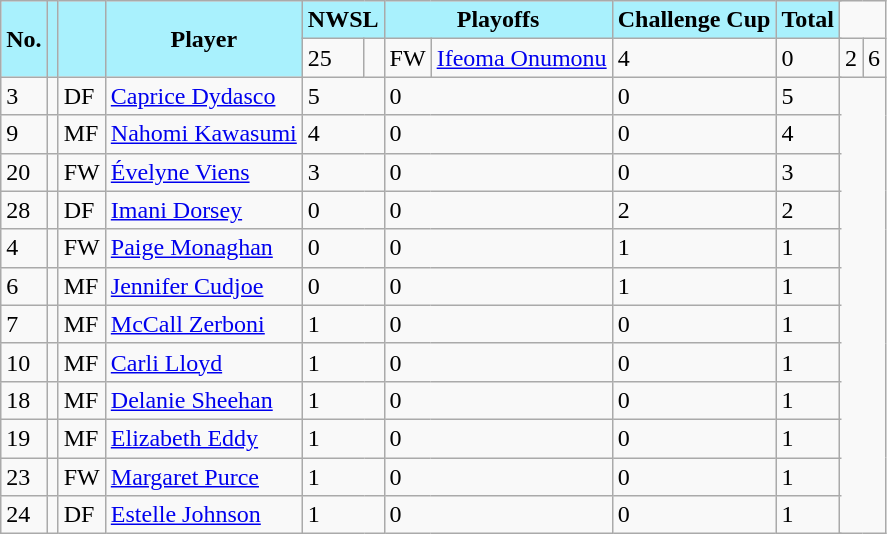<table class="wikitable sortable">
<tr>
<th rowspan="2" style="background:#A9F1FD; color:#000000;">No.</th>
<th rowspan="2" style="background:#A9F1FD; color:#000000;"></th>
<th rowspan="2" style="background:#A9F1FD; color:#000000;"></th>
<th rowspan="2" style="background:#A9F1FD; color:#000000;">Player</th>
<th colspan="2" style="background:#A9F1FD; color:#000000;">NWSL</th>
<th colspan="2" style="background:#A9F1FD; color:#000000;">Playoffs</th>
<th colspan="2" style="background:#A9F1FD; color:#000000;">Challenge Cup</th>
<th colspan="2" style="background:#A9F1FD; color:#000000;">Total</th>
</tr>
<tr>
<td>25</td>
<td></td>
<td>FW</td>
<td><a href='#'>Ifeoma Onumonu</a></td>
<td colspan=2>4</td>
<td colspan=2>0</td>
<td colspan=2>2</td>
<td colspan=2>6</td>
</tr>
<tr>
<td>3</td>
<td></td>
<td>DF</td>
<td><a href='#'>Caprice Dydasco</a></td>
<td colspan=2>5</td>
<td colspan=2>0</td>
<td colspan=2>0</td>
<td colspan=2>5</td>
</tr>
<tr>
<td>9</td>
<td></td>
<td>MF</td>
<td><a href='#'>Nahomi Kawasumi</a></td>
<td colspan=2>4</td>
<td colspan=2>0</td>
<td colspan=2>0</td>
<td colspan=2>4</td>
</tr>
<tr>
<td>20</td>
<td></td>
<td>FW</td>
<td><a href='#'>Évelyne Viens</a></td>
<td colspan=2>3</td>
<td colspan=2>0</td>
<td colspan=2>0</td>
<td colspan=2>3</td>
</tr>
<tr>
<td>28</td>
<td></td>
<td>DF</td>
<td><a href='#'>Imani Dorsey</a></td>
<td colspan=2>0</td>
<td colspan=2>0</td>
<td colspan=2>2</td>
<td colspan=2>2</td>
</tr>
<tr>
<td>4</td>
<td></td>
<td>FW</td>
<td><a href='#'>Paige Monaghan</a></td>
<td colspan=2>0</td>
<td colspan=2>0</td>
<td colspan=2>1</td>
<td colspan=2>1</td>
</tr>
<tr>
<td>6</td>
<td></td>
<td>MF</td>
<td><a href='#'>Jennifer Cudjoe</a></td>
<td colspan=2>0</td>
<td colspan=2>0</td>
<td colspan=2>1</td>
<td colspan=2>1</td>
</tr>
<tr>
<td>7</td>
<td></td>
<td>MF</td>
<td><a href='#'>McCall Zerboni</a></td>
<td colspan=2>1</td>
<td colspan=2>0</td>
<td colspan=2>0</td>
<td colspan=2>1</td>
</tr>
<tr>
<td>10</td>
<td></td>
<td>MF</td>
<td><a href='#'>Carli Lloyd</a></td>
<td colspan=2>1</td>
<td colspan=2>0</td>
<td colspan=2>0</td>
<td colspan=2>1</td>
</tr>
<tr>
<td>18</td>
<td></td>
<td>MF</td>
<td><a href='#'>Delanie Sheehan</a></td>
<td colspan=2>1</td>
<td colspan=2>0</td>
<td colspan=2>0</td>
<td colspan=2>1</td>
</tr>
<tr>
<td>19</td>
<td></td>
<td>MF</td>
<td><a href='#'>Elizabeth Eddy</a></td>
<td colspan=2>1</td>
<td colspan=2>0</td>
<td colspan=2>0</td>
<td colspan=2>1</td>
</tr>
<tr>
<td>23</td>
<td></td>
<td>FW</td>
<td><a href='#'>Margaret Purce</a></td>
<td colspan=2>1</td>
<td colspan=2>0</td>
<td colspan=2>0</td>
<td colspan=2>1</td>
</tr>
<tr>
<td>24</td>
<td></td>
<td>DF</td>
<td><a href='#'>Estelle Johnson</a></td>
<td colspan=2>1</td>
<td colspan=2>0</td>
<td colspan=2>0</td>
<td colspan=2>1</td>
</tr>
</table>
